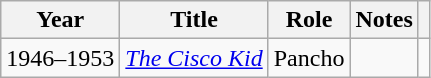<table class="wikitable">
<tr>
<th>Year</th>
<th>Title</th>
<th>Role</th>
<th>Notes</th>
<th></th>
</tr>
<tr>
<td>1946–1953</td>
<td><em><a href='#'>The Cisco Kid</a></em></td>
<td>Pancho</td>
<td></td>
<td></td>
</tr>
</table>
